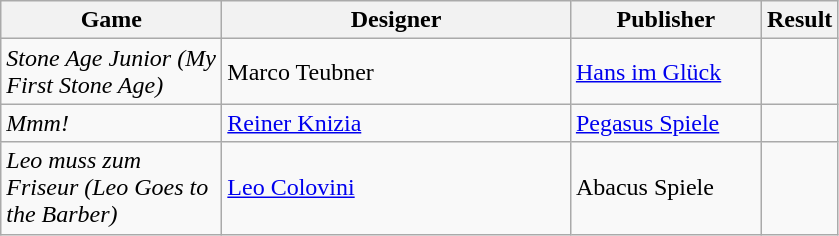<table class="wikitable">
<tr>
<th style="width:140px;">Game</th>
<th style="width:225px;">Designer</th>
<th style="width:120px;">Publisher</th>
<th>Result</th>
</tr>
<tr>
<td><em>Stone Age Junior (My First Stone Age)</em></td>
<td>Marco Teubner</td>
<td><a href='#'>Hans im Glück</a></td>
<td></td>
</tr>
<tr>
<td><em>Mmm!</em></td>
<td><a href='#'>Reiner Knizia</a></td>
<td><a href='#'>Pegasus Spiele</a></td>
<td></td>
</tr>
<tr>
<td><em>Leo muss zum Friseur (Leo Goes to the Barber)</em></td>
<td><a href='#'>Leo Colovini</a></td>
<td>Abacus Spiele</td>
<td></td>
</tr>
</table>
